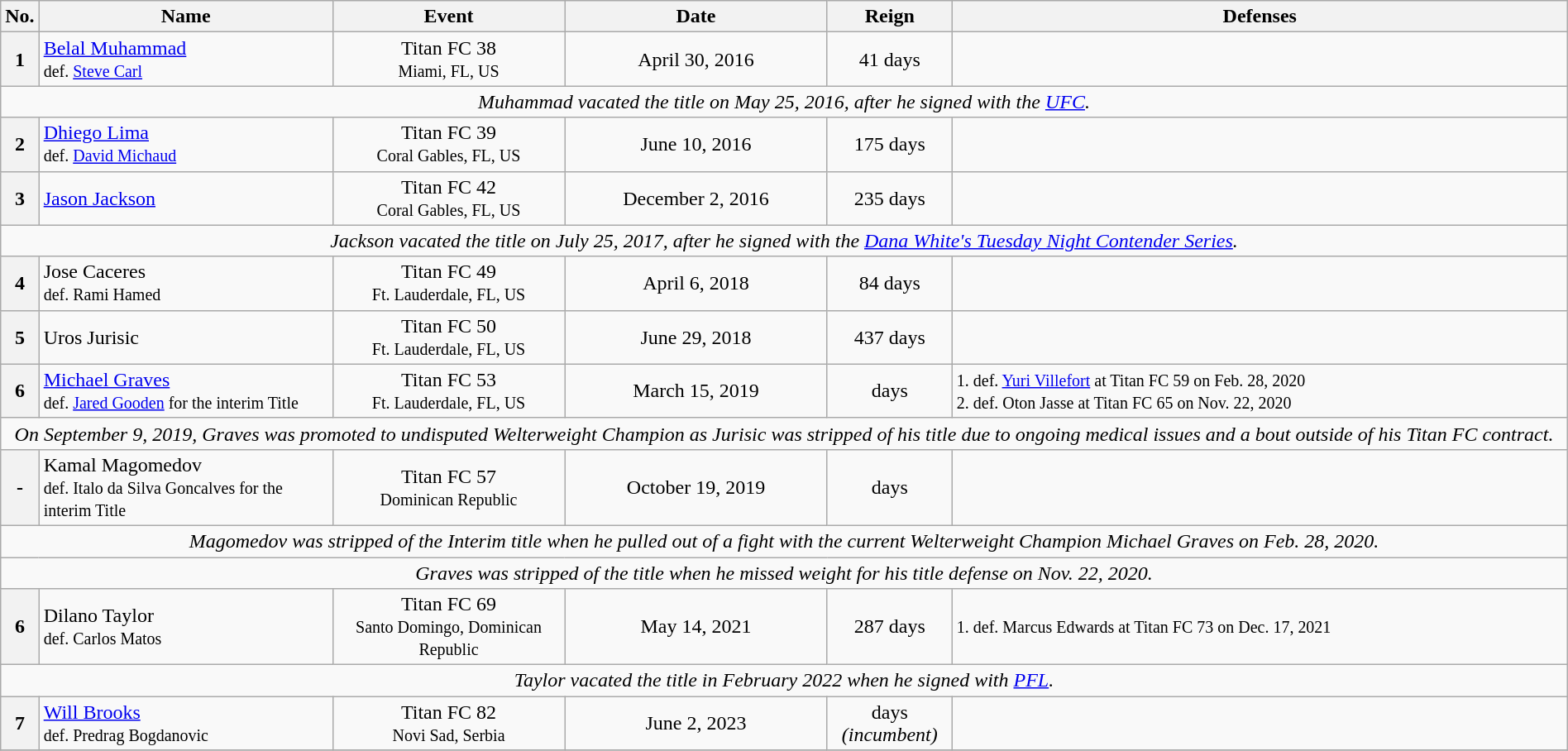<table class="wikitable" width=100%>
<tr>
<th width=1%>No.</th>
<th width=19%>Name</th>
<th width=15%>Event</th>
<th width=17%>Date</th>
<th width=8%>Reign</th>
<th width=40%>Defenses</th>
</tr>
<tr>
<th>1</th>
<td> <a href='#'>Belal Muhammad</a> <br> <small> def. <a href='#'>Steve Carl</a></small></td>
<td align=center>Titan FC 38 <br> <small> Miami, FL, US</small></td>
<td align=center>April 30, 2016</td>
<td align=center>41 days</td>
<td></td>
</tr>
<tr>
<td align="center" colspan="6"><em>Muhammad vacated the title on May 25, 2016, after he signed with the <a href='#'>UFC</a>.</em></td>
</tr>
<tr>
<th>2</th>
<td> <a href='#'>Dhiego Lima</a><small><br> def. <a href='#'>David Michaud</a></small></td>
<td align=center>Titan FC 39 <br><small> Coral Gables, FL, US</small></td>
<td align=center>June 10, 2016</td>
<td align=center>175 days</td>
<td></td>
</tr>
<tr>
<th>3</th>
<td> <a href='#'>Jason Jackson</a></td>
<td align=center>Titan FC 42 <br><small> Coral Gables, FL, US</small></td>
<td align=center>December 2, 2016</td>
<td align=center>235 days</td>
<td></td>
</tr>
<tr>
<td align="center" colspan="6"><em>Jackson vacated the title on July 25, 2017, after he signed with the <a href='#'>Dana White's Tuesday Night Contender Series</a>.</em></td>
</tr>
<tr>
<th>4</th>
<td> Jose Caceres<small><br> def. Rami Hamed</small></td>
<td align=center>Titan FC 49 <br><small> Ft. Lauderdale, FL, US</small></td>
<td align=center>April 6, 2018</td>
<td align=center>84 days</td>
<td></td>
</tr>
<tr>
<th>5</th>
<td> Uros Jurisic</td>
<td align=center>Titan FC 50 <br><small> Ft. Lauderdale, FL, US</small></td>
<td align=center>June 29, 2018</td>
<td align=center>437 days</td>
<td></td>
</tr>
<tr>
<th>6</th>
<td> <a href='#'>Michael Graves</a><small><br> def. <a href='#'>Jared Gooden</a> for the interim Title</small></td>
<td align=center>Titan FC 53 <br><small> Ft. Lauderdale, FL, US</small></td>
<td align=center>March 15, 2019</td>
<td align=center> days</td>
<td><small> 1. def. <a href='#'>Yuri Villefort</a> at Titan FC 59 on Feb. 28, 2020</small><br><small> 2. def. Oton Jasse at Titan FC 65 on Nov. 22, 2020</small></td>
</tr>
<tr>
<td align="center" colspan="6"><em>On September 9, 2019, Graves was promoted to undisputed Welterweight Champion as Jurisic was stripped of his title due to ongoing medical issues and a bout outside of his Titan FC contract.</em></td>
</tr>
<tr>
<th>-</th>
<td> Kamal Magomedov<small><br> def. Italo da Silva Goncalves for the interim Title</small></td>
<td align=center>Titan FC 57 <br><small> Dominican Republic</small></td>
<td align=center>October 19, 2019</td>
<td align=center> days</td>
<td></td>
</tr>
<tr>
<td align="center" colspan="6"><em>Magomedov was stripped of the Interim title when he pulled out of a fight with the current Welterweight Champion Michael Graves on Feb. 28, 2020.</em></td>
</tr>
<tr>
<td align="center" colspan="6"><em>Graves was stripped of the title when he missed weight for his title defense on Nov. 22, 2020.</em></td>
</tr>
<tr>
<th>6</th>
<td> Dilano Taylor <small><br> def. Carlos Matos</small></td>
<td align=center>Titan FC 69 <br><small> Santo Domingo, Dominican Republic</small></td>
<td align=center>May 14, 2021</td>
<td align=center>287 days</td>
<td><small> 1. def. Marcus Edwards at Titan FC 73 on Dec. 17, 2021</small></td>
</tr>
<tr>
<td align="center" colspan="6"><em>Taylor vacated the title in February 2022 when he signed with <a href='#'>PFL</a>.</em></td>
</tr>
<tr>
<th>7</th>
<td> <a href='#'>Will Brooks</a> <small><br> def. Predrag Bogdanovic</small></td>
<td align=center>Titan FC 82 <br><small> Novi Sad, Serbia</small></td>
<td align=center>June 2, 2023</td>
<td align=center> days<br><em>(incumbent)</em></td>
<td></td>
</tr>
<tr>
</tr>
</table>
